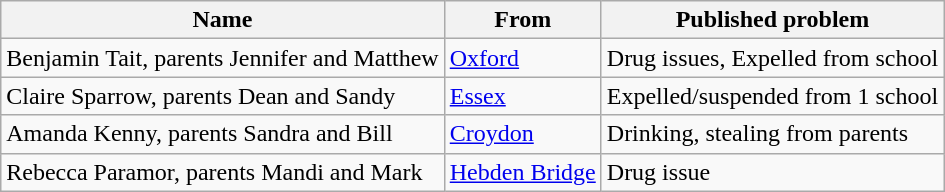<table class="wikitable">
<tr>
<th>Name</th>
<th>From</th>
<th>Published problem</th>
</tr>
<tr>
<td>Benjamin Tait, parents Jennifer and Matthew</td>
<td><a href='#'>Oxford</a></td>
<td>Drug issues, Expelled from school</td>
</tr>
<tr>
<td>Claire Sparrow, parents Dean and Sandy</td>
<td><a href='#'>Essex</a></td>
<td>Expelled/suspended from 1 school</td>
</tr>
<tr>
<td>Amanda Kenny, parents Sandra and Bill</td>
<td><a href='#'>Croydon</a></td>
<td>Drinking, stealing from parents</td>
</tr>
<tr>
<td>Rebecca Paramor, parents Mandi and Mark</td>
<td><a href='#'>Hebden Bridge</a></td>
<td>Drug issue</td>
</tr>
</table>
